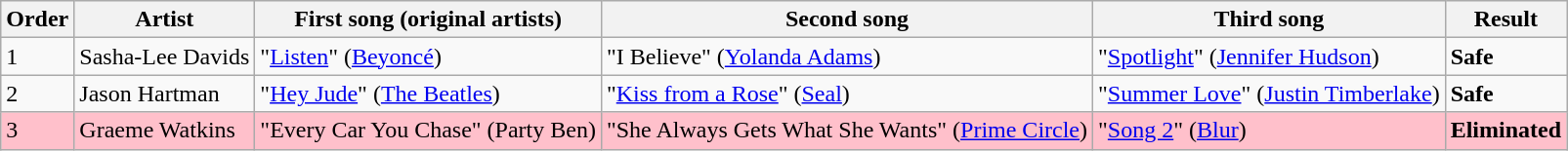<table class=wikitable>
<tr>
<th>Order</th>
<th>Artist</th>
<th>First song (original artists)</th>
<th>Second song</th>
<th>Third song</th>
<th>Result</th>
</tr>
<tr>
<td>1</td>
<td>Sasha-Lee Davids</td>
<td>"<a href='#'>Listen</a>" (<a href='#'>Beyoncé</a>)</td>
<td>"I Believe" (<a href='#'>Yolanda Adams</a>)</td>
<td>"<a href='#'>Spotlight</a>" (<a href='#'>Jennifer Hudson</a>)</td>
<td><strong>Safe</strong></td>
</tr>
<tr>
<td>2</td>
<td>Jason Hartman</td>
<td>"<a href='#'>Hey Jude</a>" (<a href='#'>The Beatles</a>)</td>
<td>"<a href='#'>Kiss from a Rose</a>" (<a href='#'>Seal</a>)</td>
<td>"<a href='#'>Summer Love</a>" (<a href='#'>Justin Timberlake</a>)</td>
<td><strong>Safe</strong></td>
</tr>
<tr style="background:pink;">
<td>3</td>
<td>Graeme Watkins</td>
<td>"Every Car You Chase" (Party Ben)</td>
<td>"She Always Gets What She Wants" (<a href='#'>Prime Circle</a>)</td>
<td>"<a href='#'>Song 2</a>" (<a href='#'>Blur</a>)</td>
<td><strong>Eliminated</strong></td>
</tr>
</table>
